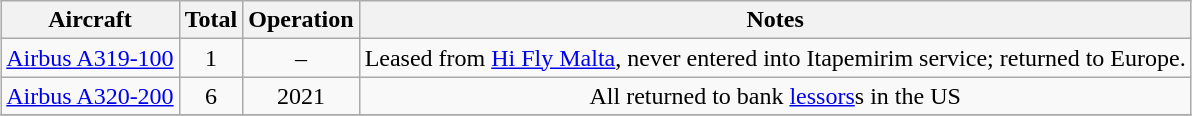<table class="wikitable" style="margin:0.5em auto; text-align:center">
<tr>
<th>Aircraft</th>
<th>Total</th>
<th>Operation</th>
<th>Notes</th>
</tr>
<tr>
<td><a href='#'>Airbus A319-100</a></td>
<td>1</td>
<td>–</td>
<td>Leased from <a href='#'>Hi Fly Malta</a>, never entered into Itapemirim service; returned to Europe.</td>
</tr>
<tr>
<td><a href='#'>Airbus A320-200</a></td>
<td>6</td>
<td>2021</td>
<td>All returned to bank <a href='#'>lessors</a>s in the US</td>
</tr>
<tr>
</tr>
</table>
